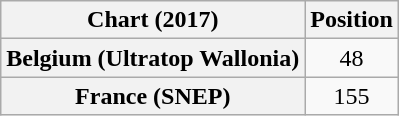<table class="wikitable sortable plainrowheaders" style="text-align:center">
<tr>
<th scope="col">Chart (2017)</th>
<th scope="col">Position</th>
</tr>
<tr>
<th scope="row">Belgium (Ultratop Wallonia)</th>
<td>48</td>
</tr>
<tr>
<th scope="row">France (SNEP)</th>
<td>155</td>
</tr>
</table>
